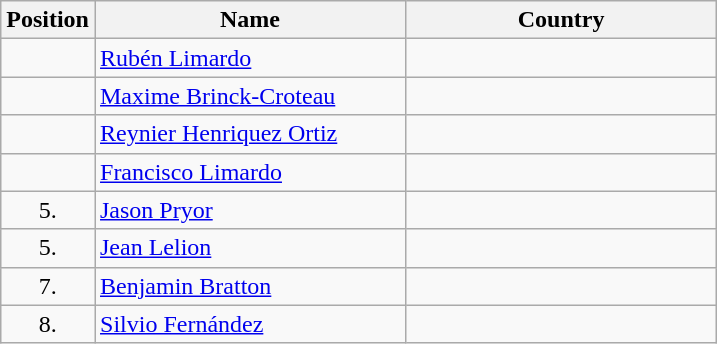<table class="wikitable">
<tr>
<th width="20">Position</th>
<th width="200">Name</th>
<th width="200">Country</th>
</tr>
<tr>
<td align="center"></td>
<td><a href='#'>Rubén Limardo</a></td>
<td></td>
</tr>
<tr>
<td align="center"></td>
<td><a href='#'>Maxime Brinck-Croteau</a></td>
<td></td>
</tr>
<tr>
<td align="center"></td>
<td><a href='#'>Reynier Henriquez Ortiz</a></td>
<td></td>
</tr>
<tr>
<td align="center"></td>
<td><a href='#'>Francisco Limardo</a></td>
<td></td>
</tr>
<tr>
<td align="center">5.</td>
<td><a href='#'>Jason Pryor</a></td>
<td></td>
</tr>
<tr>
<td align="center">5.</td>
<td><a href='#'>Jean Lelion</a></td>
<td></td>
</tr>
<tr>
<td align="center">7.</td>
<td><a href='#'>Benjamin Bratton</a></td>
<td></td>
</tr>
<tr>
<td align="center">8.</td>
<td><a href='#'>Silvio Fernández</a></td>
<td></td>
</tr>
</table>
